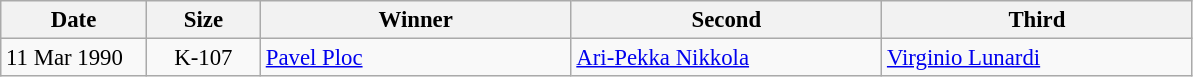<table class="wikitable" style="font-size:95%;">
<tr>
<th width="90">Date</th>
<th width="69">Size</th>
<th width="200">Winner</th>
<th width="200">Second</th>
<th width="200">Third</th>
</tr>
<tr>
<td>11 Mar 1990</td>
<td align=center>K-107</td>
<td> <a href='#'>Pavel Ploc</a></td>
<td> <a href='#'>Ari-Pekka Nikkola</a></td>
<td> <a href='#'>Virginio Lunardi</a></td>
</tr>
</table>
